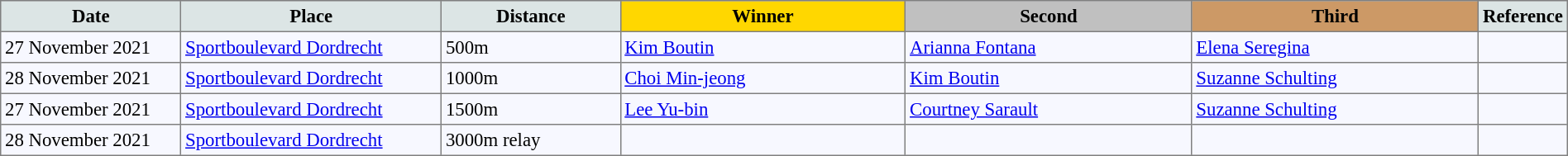<table bgcolor="#f7f8ff" cellpadding="3" cellspacing="0" border="1" style="font-size: 95%; border: gray solid 1px; border-collapse: collapse;">
<tr bgcolor="#cccccc" (1>
<td width="150" align="center" bgcolor="#dce5e5"><strong>Date</strong></td>
<td width="220" align="center" bgcolor="#dce5e5"><strong>Place</strong></td>
<td width="150" align="center" bgcolor="#dce5e5"><strong>Distance</strong></td>
<td align="center" bgcolor="gold" width="250"><strong>Winner</strong></td>
<td align="center" bgcolor="silver" width="250"><strong>Second</strong></td>
<td width="250" align="center" bgcolor="#cc9966"><strong>Third</strong></td>
<td width="30" align="center" bgcolor="#dce5e5"><strong>Reference</strong></td>
</tr>
<tr align="left">
<td>27 November 2021</td>
<td><a href='#'>Sportboulevard Dordrecht</a></td>
<td>500m</td>
<td> <a href='#'>Kim Boutin</a></td>
<td> <a href='#'>Arianna Fontana</a></td>
<td> <a href='#'>Elena Seregina</a></td>
<td></td>
</tr>
<tr align="left">
<td>28 November 2021</td>
<td><a href='#'>Sportboulevard Dordrecht</a></td>
<td>1000m</td>
<td> <a href='#'>Choi Min-jeong</a></td>
<td> <a href='#'>Kim Boutin</a></td>
<td> <a href='#'>Suzanne Schulting</a></td>
<td></td>
</tr>
<tr align="left">
<td>27 November 2021</td>
<td><a href='#'>Sportboulevard Dordrecht</a></td>
<td>1500m</td>
<td> <a href='#'>Lee Yu-bin</a></td>
<td> <a href='#'>Courtney Sarault</a></td>
<td> <a href='#'>Suzanne Schulting</a></td>
<td></td>
</tr>
<tr align="left">
<td>28 November 2021</td>
<td><a href='#'>Sportboulevard Dordrecht</a></td>
<td>3000m relay</td>
<td></td>
<td></td>
<td></td>
<td></td>
</tr>
</table>
